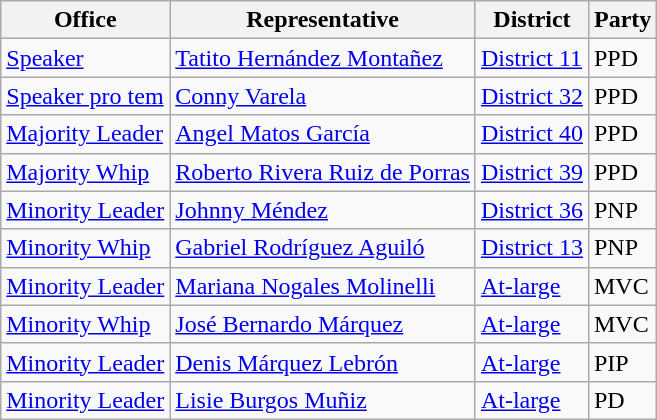<table class=wikitable>
<tr>
<th>Office</th>
<th>Representative</th>
<th>District</th>
<th>Party</th>
</tr>
<tr>
<td><a href='#'>Speaker</a></td>
<td><a href='#'>Tatito Hernández Montañez</a></td>
<td><a href='#'>District 11</a></td>
<td>PPD</td>
</tr>
<tr>
<td><a href='#'>Speaker pro tem</a></td>
<td><a href='#'>Conny Varela</a></td>
<td><a href='#'>District 32</a></td>
<td>PPD</td>
</tr>
<tr>
<td><a href='#'>Majority Leader</a></td>
<td><a href='#'>Angel Matos García</a></td>
<td><a href='#'>District 40</a></td>
<td>PPD</td>
</tr>
<tr>
<td><a href='#'>Majority Whip</a></td>
<td><a href='#'>Roberto Rivera Ruiz de Porras</a></td>
<td><a href='#'>District 39</a></td>
<td>PPD</td>
</tr>
<tr>
<td><a href='#'>Minority Leader</a></td>
<td><a href='#'>Johnny Méndez</a></td>
<td><a href='#'>District 36</a></td>
<td>PNP</td>
</tr>
<tr>
<td><a href='#'>Minority Whip</a></td>
<td><a href='#'>Gabriel Rodríguez Aguiló</a></td>
<td><a href='#'>District 13</a></td>
<td>PNP</td>
</tr>
<tr>
<td><a href='#'>Minority Leader</a></td>
<td><a href='#'>Mariana Nogales Molinelli</a></td>
<td><a href='#'>At-large</a></td>
<td>MVC</td>
</tr>
<tr>
<td><a href='#'>Minority Whip</a></td>
<td><a href='#'>José Bernardo Márquez</a></td>
<td><a href='#'>At-large</a></td>
<td>MVC</td>
</tr>
<tr>
<td><a href='#'>Minority Leader</a></td>
<td><a href='#'>Denis Márquez Lebrón</a></td>
<td><a href='#'>At-large</a></td>
<td>PIP</td>
</tr>
<tr>
<td><a href='#'>Minority Leader</a></td>
<td><a href='#'>Lisie Burgos Muñiz</a></td>
<td><a href='#'>At-large</a></td>
<td>PD</td>
</tr>
</table>
